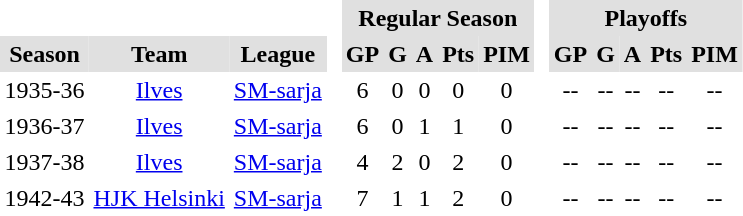<table BORDER="0" CELLPADDING="3" CELLSPACING="0" ID="Table3">
<tr ALIGN="center" bgcolor="#e0e0e0">
<th ALIGN="center" colspan="3" bgcolor="#ffffff"> </th>
<th ALIGN="center" rowspan="99" bgcolor="#ffffff"> </th>
<th ALIGN="center" colspan="5">Regular Season</th>
<th ALIGN="center" rowspan="99" bgcolor="#ffffff"> </th>
<th ALIGN="center" colspan="5">Playoffs</th>
</tr>
<tr ALIGN="center" bgcolor="#e0e0e0">
<th ALIGN="center">Season</th>
<th ALIGN="center">Team</th>
<th ALIGN="center">League</th>
<th ALIGN="center">GP</th>
<th ALIGN="center">G</th>
<th ALIGN="center">A</th>
<th ALIGN="center">Pts</th>
<th ALIGN="center">PIM</th>
<th ALIGN="center">GP</th>
<th ALIGN="center">G</th>
<th ALIGN="center">A</th>
<th ALIGN="center">Pts</th>
<th ALIGN="center">PIM</th>
</tr>
<tr ALIGN="center">
<td ALIGN="center">1935-36</td>
<td ALIGN="center"><a href='#'>Ilves</a></td>
<td ALIGN="center"><a href='#'>SM-sarja</a></td>
<td ALIGN="center">6</td>
<td ALIGN="center">0</td>
<td ALIGN="center">0</td>
<td ALIGN="center">0</td>
<td ALIGN="center">0</td>
<td ALIGN="center">--</td>
<td ALIGN="center">--</td>
<td ALIGN="center">--</td>
<td ALIGN="center">--</td>
<td ALIGN="center">--</td>
</tr>
<tr ALIGN="center">
<td ALIGN="center">1936-37</td>
<td ALIGN="center"><a href='#'>Ilves</a></td>
<td ALIGN="center"><a href='#'>SM-sarja</a></td>
<td ALIGN="center">6</td>
<td ALIGN="center">0</td>
<td ALIGN="center">1</td>
<td ALIGN="center">1</td>
<td ALIGN="center">0</td>
<td ALIGN="center">--</td>
<td ALIGN="center">--</td>
<td ALIGN="center">--</td>
<td ALIGN="center">--</td>
<td ALIGN="center">--</td>
</tr>
<tr ALIGN="center">
<td ALIGN="center">1937-38</td>
<td ALIGN="center"><a href='#'>Ilves</a></td>
<td ALIGN="center"><a href='#'>SM-sarja</a></td>
<td ALIGN="center">4</td>
<td ALIGN="center">2</td>
<td ALIGN="center">0</td>
<td ALIGN="center">2</td>
<td ALIGN="center">0</td>
<td ALIGN="center">--</td>
<td ALIGN="center">--</td>
<td ALIGN="center">--</td>
<td ALIGN="center">--</td>
<td ALIGN="center">--</td>
</tr>
<tr ALIGN="center">
<td ALIGN="center">1942-43</td>
<td ALIGN="center"><a href='#'>HJK Helsinki</a></td>
<td ALIGN="center"><a href='#'>SM-sarja</a></td>
<td ALIGN="center">7</td>
<td ALIGN="center">1</td>
<td ALIGN="center">1</td>
<td ALIGN="center">2</td>
<td ALIGN="center">0</td>
<td ALIGN="center">--</td>
<td ALIGN="center">--</td>
<td ALIGN="center">--</td>
<td ALIGN="center">--</td>
<td ALIGN="center">--</td>
</tr>
</table>
